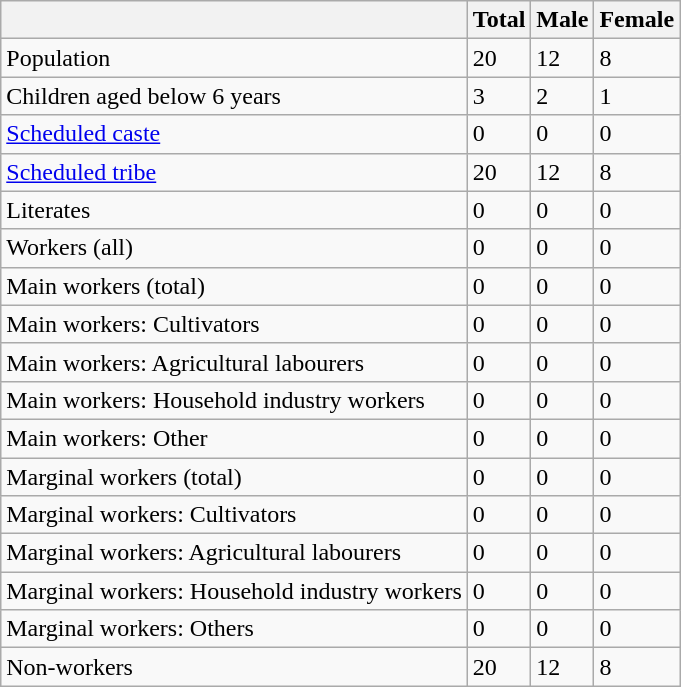<table class="wikitable sortable">
<tr>
<th></th>
<th>Total</th>
<th>Male</th>
<th>Female</th>
</tr>
<tr>
<td>Population</td>
<td>20</td>
<td>12</td>
<td>8</td>
</tr>
<tr>
<td>Children aged below 6 years</td>
<td>3</td>
<td>2</td>
<td>1</td>
</tr>
<tr>
<td><a href='#'>Scheduled caste</a></td>
<td>0</td>
<td>0</td>
<td>0</td>
</tr>
<tr>
<td><a href='#'>Scheduled tribe</a></td>
<td>20</td>
<td>12</td>
<td>8</td>
</tr>
<tr>
<td>Literates</td>
<td>0</td>
<td>0</td>
<td>0</td>
</tr>
<tr>
<td>Workers (all)</td>
<td>0</td>
<td>0</td>
<td>0</td>
</tr>
<tr>
<td>Main workers (total)</td>
<td>0</td>
<td>0</td>
<td>0</td>
</tr>
<tr>
<td>Main workers: Cultivators</td>
<td>0</td>
<td>0</td>
<td>0</td>
</tr>
<tr>
<td>Main workers: Agricultural labourers</td>
<td>0</td>
<td>0</td>
<td>0</td>
</tr>
<tr>
<td>Main workers: Household industry workers</td>
<td>0</td>
<td>0</td>
<td>0</td>
</tr>
<tr>
<td>Main workers: Other</td>
<td>0</td>
<td>0</td>
<td>0</td>
</tr>
<tr>
<td>Marginal workers (total)</td>
<td>0</td>
<td>0</td>
<td>0</td>
</tr>
<tr>
<td>Marginal workers: Cultivators</td>
<td>0</td>
<td>0</td>
<td>0</td>
</tr>
<tr>
<td>Marginal workers: Agricultural labourers</td>
<td>0</td>
<td>0</td>
<td>0</td>
</tr>
<tr>
<td>Marginal workers: Household industry workers</td>
<td>0</td>
<td>0</td>
<td>0</td>
</tr>
<tr>
<td>Marginal workers: Others</td>
<td>0</td>
<td>0</td>
<td>0</td>
</tr>
<tr>
<td>Non-workers</td>
<td>20</td>
<td>12</td>
<td>8</td>
</tr>
</table>
